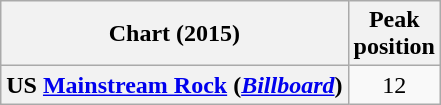<table class="wikitable sortable plainrowheaders" style="text-align:center">
<tr>
<th scope="col">Chart (2015)</th>
<th scope="col">Peak<br>position</th>
</tr>
<tr>
<th scope="row">US <a href='#'>Mainstream Rock</a> (<em><a href='#'>Billboard</a></em>)</th>
<td align="center">12</td>
</tr>
</table>
